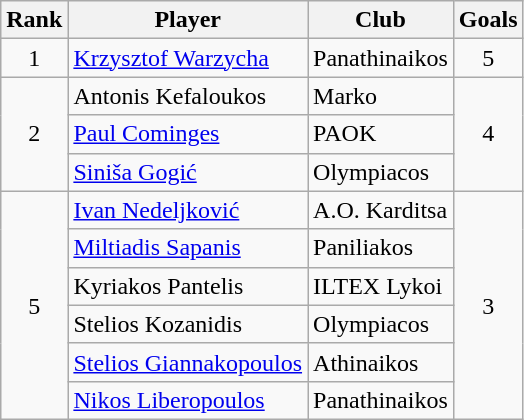<table class="wikitable sortable" style="text-align:center">
<tr>
<th>Rank</th>
<th>Player</th>
<th>Club</th>
<th>Goals</th>
</tr>
<tr>
<td>1</td>
<td align="left"> <a href='#'>Krzysztof Warzycha</a></td>
<td align="left">Panathinaikos</td>
<td>5</td>
</tr>
<tr>
<td rowspan=3>2</td>
<td align="left"> Antonis Kefaloukos</td>
<td align="left">Marko</td>
<td rowspan=3>4</td>
</tr>
<tr>
<td align="left"> <a href='#'>Paul Cominges</a></td>
<td align="left">PAOK</td>
</tr>
<tr>
<td align="left"> <a href='#'>Siniša Gogić</a></td>
<td align="left">Olympiacos</td>
</tr>
<tr>
<td rowspan=6>5</td>
<td align="left"> <a href='#'>Ivan Nedeljković</a></td>
<td align="left">A.O. Karditsa</td>
<td rowspan=6>3</td>
</tr>
<tr>
<td align="left"> <a href='#'>Miltiadis Sapanis</a></td>
<td align="left">Paniliakos</td>
</tr>
<tr>
<td align="left"> Kyriakos Pantelis</td>
<td align="left">ILTEX Lykoi</td>
</tr>
<tr>
<td align="left"> Stelios Kozanidis</td>
<td align="left">Olympiacos</td>
</tr>
<tr>
<td align="left"> <a href='#'>Stelios Giannakopoulos</a></td>
<td align="left">Athinaikos</td>
</tr>
<tr>
<td align="left"> <a href='#'>Nikos Liberopoulos</a></td>
<td align="left">Panathinaikos</td>
</tr>
</table>
